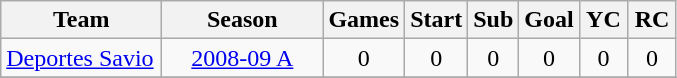<table class="wikitable" border="1">
<tr>
<th width="100">Team</th>
<th width="100">Season</th>
<th width="25">Games</th>
<th width="25">Start</th>
<th width="25">Sub</th>
<th width="25">Goal</th>
<th width="25">YC</th>
<th width="25">RC</th>
</tr>
<tr>
<td width="100"><a href='#'>Deportes Savio</a></td>
<td align="center"><a href='#'>2008-09 A</a></td>
<td align="center">0</td>
<td align="center">0</td>
<td align="center">0</td>
<td align="center">0</td>
<td align="center">0</td>
<td align="center">0</td>
</tr>
<tr>
</tr>
</table>
